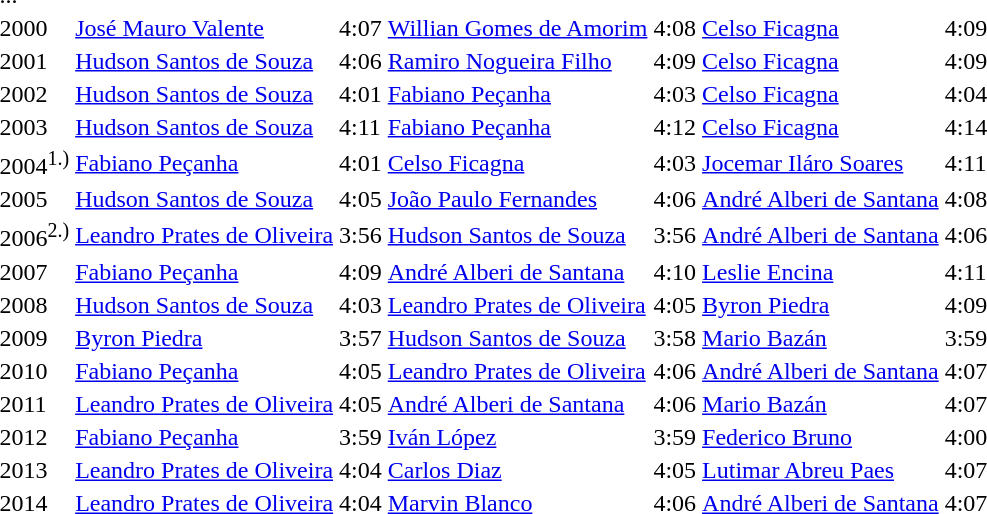<table>
<tr>
<td>...</td>
<td></td>
<td></td>
<td></td>
<td></td>
<td></td>
<td></td>
</tr>
<tr>
<td>2000</td>
<td><a href='#'>José Mauro Valente</a><br></td>
<td>4:07</td>
<td><a href='#'>Willian Gomes de Amorim</a><br></td>
<td>4:08</td>
<td><a href='#'>Celso Ficagna</a><br></td>
<td>4:09</td>
</tr>
<tr>
<td>2001</td>
<td><a href='#'>Hudson Santos de Souza</a><br></td>
<td>4:06</td>
<td><a href='#'>Ramiro Nogueira Filho</a><br></td>
<td>4:09</td>
<td><a href='#'>Celso Ficagna</a><br></td>
<td>4:09</td>
</tr>
<tr>
<td>2002</td>
<td><a href='#'>Hudson Santos de Souza</a><br></td>
<td>4:01</td>
<td><a href='#'>Fabiano Peçanha</a><br></td>
<td>4:03</td>
<td><a href='#'>Celso Ficagna</a><br></td>
<td>4:04</td>
</tr>
<tr>
<td>2003</td>
<td><a href='#'>Hudson Santos de Souza</a><br></td>
<td>4:11</td>
<td><a href='#'>Fabiano Peçanha</a><br></td>
<td>4:12</td>
<td><a href='#'>Celso Ficagna</a><br></td>
<td>4:14</td>
</tr>
<tr>
<td>2004<sup>1.)</sup></td>
<td><a href='#'>Fabiano Peçanha</a><br></td>
<td>4:01</td>
<td><a href='#'>Celso Ficagna</a><br></td>
<td>4:03</td>
<td><a href='#'>Jocemar Iláro Soares</a><br></td>
<td>4:11</td>
</tr>
<tr>
<td>2005</td>
<td><a href='#'>Hudson Santos de Souza</a><br></td>
<td>4:05</td>
<td><a href='#'>João Paulo Fernandes</a><br></td>
<td>4:06</td>
<td><a href='#'>André Alberi de Santana</a><br></td>
<td>4:08</td>
</tr>
<tr>
<td>2006<sup>2.)</sup></td>
<td><a href='#'>Leandro Prates de Oliveira</a><br></td>
<td>3:56</td>
<td><a href='#'>Hudson Santos de Souza</a><br></td>
<td>3:56</td>
<td><a href='#'>André Alberi de Santana</a><br></td>
<td>4:06</td>
</tr>
<tr>
<td>2007</td>
<td><a href='#'>Fabiano Peçanha</a><br></td>
<td>4:09</td>
<td><a href='#'>André Alberi de Santana</a><br></td>
<td>4:10</td>
<td><a href='#'>Leslie Encina</a><br></td>
<td>4:11</td>
</tr>
<tr>
<td>2008</td>
<td><a href='#'>Hudson Santos de Souza</a><br></td>
<td>4:03</td>
<td><a href='#'>Leandro Prates de Oliveira</a><br></td>
<td>4:05</td>
<td><a href='#'>Byron Piedra</a><br></td>
<td>4:09</td>
</tr>
<tr>
<td>2009</td>
<td><a href='#'>Byron Piedra</a><br></td>
<td>3:57</td>
<td><a href='#'>Hudson Santos de Souza</a><br></td>
<td>3:58</td>
<td><a href='#'>Mario Bazán</a><br></td>
<td>3:59</td>
</tr>
<tr>
<td>2010</td>
<td><a href='#'>Fabiano Peçanha</a><br></td>
<td>4:05</td>
<td><a href='#'>Leandro Prates de Oliveira</a><br></td>
<td>4:06</td>
<td><a href='#'>André Alberi de Santana</a><br></td>
<td>4:07</td>
</tr>
<tr>
<td>2011</td>
<td><a href='#'>Leandro Prates de Oliveira</a><br></td>
<td>4:05</td>
<td><a href='#'>André Alberi de Santana</a><br></td>
<td>4:06</td>
<td><a href='#'>Mario Bazán</a><br></td>
<td>4:07</td>
</tr>
<tr>
<td>2012</td>
<td><a href='#'>Fabiano Peçanha</a><br></td>
<td>3:59</td>
<td><a href='#'>Iván López</a><br></td>
<td>3:59</td>
<td><a href='#'>Federico Bruno</a><br></td>
<td>4:00</td>
</tr>
<tr>
<td>2013</td>
<td><a href='#'>Leandro Prates de Oliveira</a><br></td>
<td>4:04</td>
<td><a href='#'>Carlos Diaz</a><br></td>
<td>4:05</td>
<td><a href='#'>Lutimar Abreu Paes</a><br></td>
<td>4:07</td>
</tr>
<tr>
<td>2014</td>
<td><a href='#'>Leandro Prates de Oliveira</a><br></td>
<td>4:04</td>
<td><a href='#'>Marvin Blanco</a><br></td>
<td>4:06</td>
<td><a href='#'>André Alberi de Santana</a><br></td>
<td>4:07</td>
</tr>
</table>
